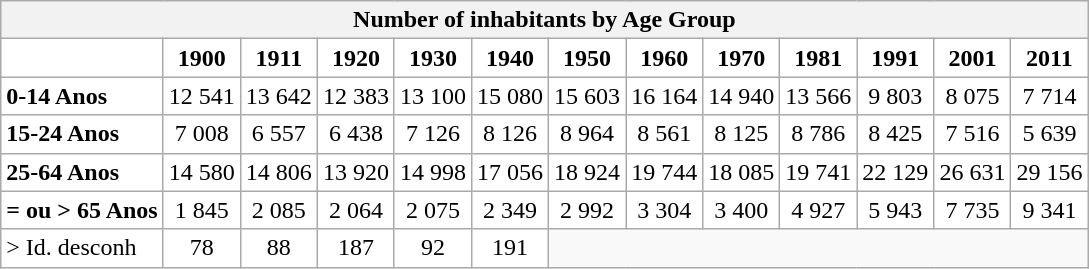<table class="wikitable">
<tr>
<th colspan="13">Number of inhabitants by Age Group   </th>
</tr>
<tr bgcolor="white">
<td></td>
<td align="center"><strong>1900</strong></td>
<td align="center"><strong>1911</strong></td>
<td align="center"><strong>1920</strong></td>
<td align="center"><strong>1930</strong></td>
<td align="center"><strong>1940</strong></td>
<td align="center"><strong>1950</strong></td>
<td align="center"><strong>1960</strong></td>
<td align="center"><strong>1970</strong></td>
<td align="center"><strong>1981</strong></td>
<td align="center"><strong>1991</strong></td>
<td align="center"><strong>2001</strong></td>
<td align="center"><strong>2011</strong></td>
</tr>
<tr bgcolor="white">
<td><strong>0-14 Anos</strong></td>
<td align="center">12 541</td>
<td align="center">13 642</td>
<td align="center">12 383</td>
<td align="center">13 100</td>
<td align="center">15 080</td>
<td align="center">15 603</td>
<td align="center">16 164</td>
<td align="center">14 940</td>
<td align="center">13 566</td>
<td align="center">9 803</td>
<td align="center">8 075</td>
<td align="center">7 714</td>
</tr>
<tr bgcolor="white">
<td><strong>15-24 Anos</strong></td>
<td align="center">7 008</td>
<td align="center">6 557</td>
<td align="center">6 438</td>
<td align="center">7 126</td>
<td align="center">8 126</td>
<td align="center">8 964</td>
<td align="center">8 561</td>
<td align="center">8 125</td>
<td align="center">8 786</td>
<td align="center">8 425</td>
<td align="center">7 516</td>
<td align="center">5 639</td>
</tr>
<tr bgcolor="white">
<td><strong>25-64 Anos</strong></td>
<td align="center">14 580</td>
<td align="center">14 806</td>
<td align="center">13 920</td>
<td align="center">14 998</td>
<td align="center">17 056</td>
<td align="center">18 924</td>
<td align="center">19 744</td>
<td align="center">18 085</td>
<td align="center">19 741</td>
<td align="center">22 129</td>
<td align="center">26 631</td>
<td align="center">29 156</td>
</tr>
<tr bgcolor="white">
<td><strong>= ou > 65 Anos</strong></td>
<td align="center">1 845</td>
<td align="center">2 085</td>
<td align="center">2 064</td>
<td align="center">2 075</td>
<td align="center">2 349</td>
<td align="center">2 992</td>
<td align="center">3 304</td>
<td align="center">3 400</td>
<td align="center">4 927</td>
<td align="center">5 943</td>
<td align="center">7 735</td>
<td align="center">9 341</td>
</tr>
<tr bgcolor="white">
<td>> Id. desconh</td>
<td align="center">78</td>
<td align="center">88</td>
<td align="center">187</td>
<td align="center">92</td>
<td align="center">191</td>
</tr>
</table>
